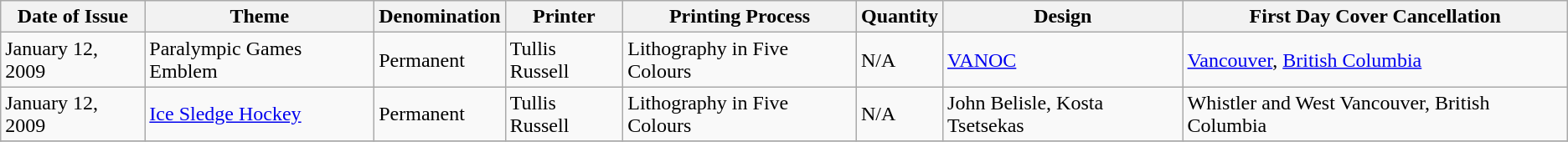<table class="wikitable sortable">
<tr>
<th>Date of Issue</th>
<th>Theme</th>
<th>Denomination</th>
<th>Printer</th>
<th>Printing Process</th>
<th>Quantity</th>
<th>Design</th>
<th>First Day Cover Cancellation</th>
</tr>
<tr>
<td>January 12, 2009</td>
<td>Paralympic Games Emblem</td>
<td>Permanent</td>
<td>Tullis Russell</td>
<td>Lithography in Five Colours</td>
<td>N/A</td>
<td><a href='#'>VANOC</a></td>
<td><a href='#'>Vancouver</a>, <a href='#'>British Columbia</a></td>
</tr>
<tr>
<td>January 12, 2009</td>
<td><a href='#'>Ice Sledge Hockey</a></td>
<td>Permanent</td>
<td>Tullis Russell</td>
<td>Lithography in Five Colours</td>
<td>N/A</td>
<td>John Belisle, Kosta Tsetsekas</td>
<td>Whistler and West Vancouver, British Columbia</td>
</tr>
<tr>
</tr>
</table>
